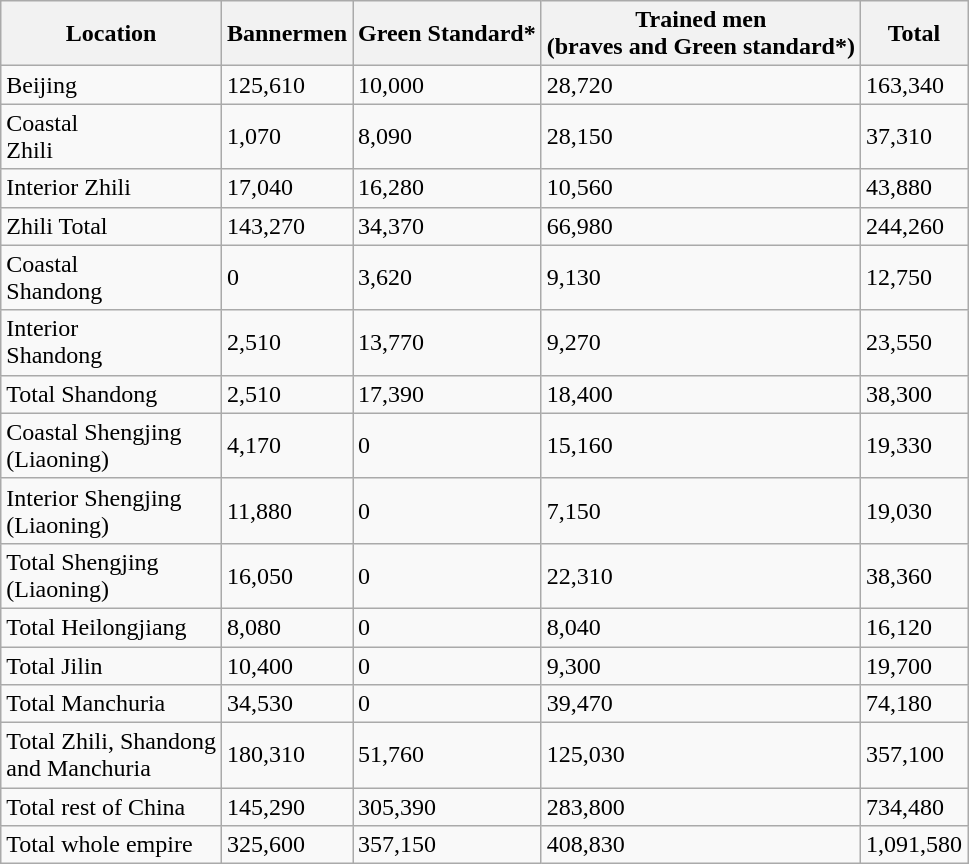<table class="wikitable collapsible collapsed">
<tr>
<th>Location</th>
<th>Bannermen</th>
<th>Green Standard*</th>
<th>Trained men<br>(braves and Green 
standard*)</th>
<th>Total</th>
</tr>
<tr>
<td>Beijing</td>
<td>125,610</td>
<td>10,000</td>
<td>28,720</td>
<td>163,340</td>
</tr>
<tr>
<td>Coastal<br>Zhili</td>
<td>1,070</td>
<td>8,090</td>
<td>28,150</td>
<td>37,310</td>
</tr>
<tr>
<td>Interior Zhili</td>
<td>17,040</td>
<td>16,280</td>
<td>10,560</td>
<td>43,880</td>
</tr>
<tr>
<td>Zhili Total</td>
<td>143,270</td>
<td>34,370</td>
<td>66,980</td>
<td>244,260</td>
</tr>
<tr>
<td>Coastal<br>Shandong</td>
<td>0</td>
<td>3,620</td>
<td>9,130</td>
<td>12,750</td>
</tr>
<tr>
<td>Interior<br>Shandong</td>
<td>2,510</td>
<td>13,770</td>
<td>9,270</td>
<td>23,550</td>
</tr>
<tr>
<td>Total Shandong</td>
<td>2,510</td>
<td>17,390</td>
<td>18,400</td>
<td>38,300</td>
</tr>
<tr>
<td>Coastal Shengjing<br>(Liaoning)</td>
<td>4,170</td>
<td>0</td>
<td>15,160</td>
<td>19,330</td>
</tr>
<tr>
<td>Interior Shengjing<br>(Liaoning)</td>
<td>11,880</td>
<td>0</td>
<td>7,150</td>
<td>19,030</td>
</tr>
<tr>
<td>Total Shengjing<br>(Liaoning)</td>
<td>16,050</td>
<td>0</td>
<td>22,310</td>
<td>38,360</td>
</tr>
<tr>
<td>Total Heilongjiang</td>
<td>8,080</td>
<td>0</td>
<td>8,040</td>
<td>16,120</td>
</tr>
<tr>
<td>Total Jilin</td>
<td>10,400</td>
<td>0</td>
<td>9,300</td>
<td>19,700</td>
</tr>
<tr>
<td>Total Manchuria</td>
<td>34,530</td>
<td>0</td>
<td>39,470</td>
<td>74,180</td>
</tr>
<tr>
<td>Total Zhili, Shandong<br>and Manchuria</td>
<td>180,310</td>
<td>51,760</td>
<td>125,030</td>
<td>357,100</td>
</tr>
<tr>
<td>Total rest of China</td>
<td>145,290</td>
<td>305,390</td>
<td>283,800</td>
<td>734,480</td>
</tr>
<tr>
<td>Total whole empire</td>
<td>325,600</td>
<td>357,150</td>
<td>408,830</td>
<td>1,091,580</td>
</tr>
</table>
